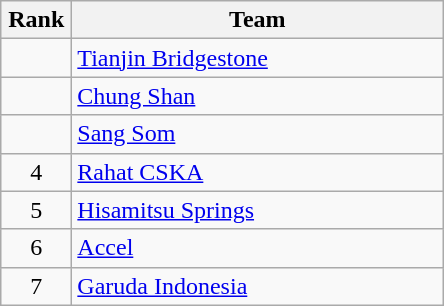<table class="wikitable" style="text-align: center;">
<tr>
<th width=40>Rank</th>
<th width=240>Team</th>
</tr>
<tr>
<td></td>
<td align="left"> <a href='#'>Tianjin Bridgestone</a></td>
</tr>
<tr>
<td></td>
<td align="left"> <a href='#'>Chung Shan</a></td>
</tr>
<tr>
<td></td>
<td align="left"> <a href='#'>Sang Som</a></td>
</tr>
<tr>
<td>4</td>
<td align="left"> <a href='#'>Rahat CSKA</a></td>
</tr>
<tr>
<td>5</td>
<td align="left"> <a href='#'>Hisamitsu Springs</a></td>
</tr>
<tr>
<td>6</td>
<td align="left"> <a href='#'>Accel</a></td>
</tr>
<tr>
<td>7</td>
<td align="left"> <a href='#'>Garuda Indonesia</a></td>
</tr>
</table>
